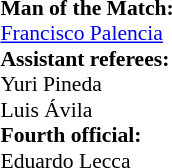<table width=50% style="font-size: 90%">
<tr>
<td><br><strong>Man of the Match:</strong>
<br> <a href='#'>Francisco Palencia</a><br><strong>Assistant referees:</strong>
<br> Yuri Pineda
<br> Luis Ávila
<br><strong>Fourth official:</strong>
<br> Eduardo Lecca</td>
</tr>
</table>
